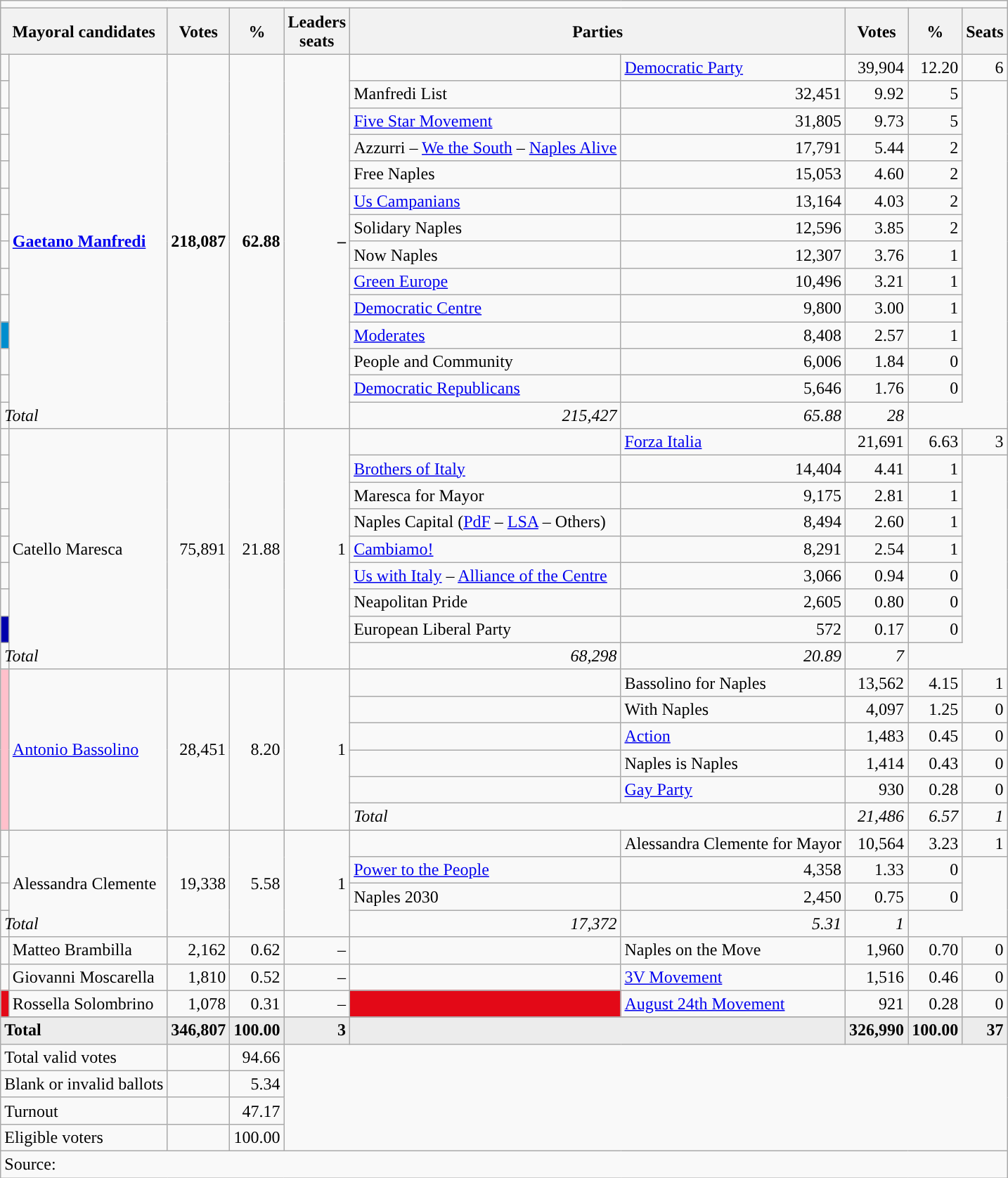<table class="wikitable" style="text-align:right;">
<tr>
<td colspan="11"></td>
</tr>
<tr>
<th colspan="2">Mayoral candidates</th>
<th>Votes</th>
<th>%</th>
<th>Leaders<br> seats</th>
<th colspan="2">Parties</th>
<th>Votes</th>
<th>%</th>
<th>Seats</th>
</tr>
<tr>
<td></td>
<td rowspan=14 align=left><strong><a href='#'>Gaetano Manfredi</a></strong></td>
<td rowspan=14><strong>218,087</strong></td>
<td rowspan=14><strong>62.88</strong></td>
<td rowspan=14><strong>–</strong></td>
<td></td>
<td align=left><a href='#'>Democratic Party</a></td>
<td>39,904</td>
<td>12.20</td>
<td>6</td>
</tr>
<tr>
<td></td>
<td align=left>Manfredi List</td>
<td>32,451</td>
<td>9.92</td>
<td>5</td>
</tr>
<tr>
<td></td>
<td align=left><a href='#'>Five Star Movement</a></td>
<td>31,805</td>
<td>9.73</td>
<td>5</td>
</tr>
<tr>
<td></td>
<td align=left>Azzurri – <a href='#'>We the South</a> – <a href='#'>Naples Alive</a></td>
<td>17,791</td>
<td>5.44</td>
<td>2</td>
</tr>
<tr>
<td></td>
<td align=left>Free Naples</td>
<td>15,053</td>
<td>4.60</td>
<td>2</td>
</tr>
<tr>
<td></td>
<td align=left><a href='#'>Us Campanians</a></td>
<td>13,164</td>
<td>4.03</td>
<td>2</td>
</tr>
<tr>
<td></td>
<td align=left>Solidary Naples</td>
<td>12,596</td>
<td>3.85</td>
<td>2</td>
</tr>
<tr>
<td></td>
<td align=left>Now Naples</td>
<td>12,307</td>
<td>3.76</td>
<td>1</td>
</tr>
<tr>
<td></td>
<td align=left><a href='#'>Green Europe</a></td>
<td>10,496</td>
<td>3.21</td>
<td>1</td>
</tr>
<tr>
<td></td>
<td align=left><a href='#'>Democratic Centre</a></td>
<td>9,800</td>
<td>3.00</td>
<td>1</td>
</tr>
<tr>
<td bgcolor="#008ECE"></td>
<td align=left><a href='#'>Moderates</a></td>
<td>8,408</td>
<td>2.57</td>
<td>1</td>
</tr>
<tr>
<td></td>
<td align=left>People and Community</td>
<td>6,006</td>
<td>1.84</td>
<td>0</td>
</tr>
<tr>
<td></td>
<td align=left><a href='#'>Democratic Republicans</a></td>
<td>5,646</td>
<td>1.76</td>
<td>0</td>
</tr>
<tr>
<td colspan=2 style="text-align:left;"><em>Total</em></td>
<td><em>215,427</em></td>
<td><em>65.88</em></td>
<td><em>28</em></td>
</tr>
<tr>
<td></td>
<td rowspan=9 align=left>Catello Maresca</td>
<td rowspan=9>75,891</td>
<td rowspan=9>21.88</td>
<td rowspan=9>1</td>
<td></td>
<td align=left><a href='#'>Forza Italia</a></td>
<td>21,691</td>
<td>6.63</td>
<td>3</td>
</tr>
<tr>
<td></td>
<td align=left><a href='#'>Brothers of Italy</a></td>
<td>14,404</td>
<td>4.41</td>
<td>1</td>
</tr>
<tr>
<td></td>
<td align=left>Maresca for Mayor</td>
<td>9,175</td>
<td>2.81</td>
<td>1</td>
</tr>
<tr>
<td></td>
<td align=left>Naples Capital (<a href='#'>PdF</a> – <a href='#'>LSA</a> – Others)</td>
<td>8,494</td>
<td>2.60</td>
<td>1</td>
</tr>
<tr>
<td></td>
<td align=left><a href='#'>Cambiamo!</a></td>
<td>8,291</td>
<td>2.54</td>
<td>1</td>
</tr>
<tr>
<td></td>
<td align=left><a href='#'>Us with Italy</a> – <a href='#'>Alliance of the Centre</a></td>
<td>3,066</td>
<td>0.94</td>
<td>0</td>
</tr>
<tr>
<td></td>
<td align=left>Neapolitan Pride</td>
<td>2,605</td>
<td>0.80</td>
<td>0</td>
</tr>
<tr>
<td bgcolor="#0000AC"></td>
<td align=left>European Liberal Party</td>
<td>572</td>
<td>0.17</td>
<td>0</td>
</tr>
<tr>
<td colspan=2 style="text-align:left;"><em>Total</em></td>
<td><em>68,298</em></td>
<td><em>20.89</em></td>
<td><em>7</em></td>
</tr>
<tr>
<td bgcolor="pink" rowspan=6></td>
<td rowspan=6 align=left><a href='#'>Antonio Bassolino</a></td>
<td rowspan=6>28,451</td>
<td rowspan=6>8.20</td>
<td rowspan=6>1</td>
<td></td>
<td align=left>Bassolino for Naples</td>
<td>13,562</td>
<td>4.15</td>
<td>1</td>
</tr>
<tr>
<td></td>
<td align=left>With Naples</td>
<td>4,097</td>
<td>1.25</td>
<td>0</td>
</tr>
<tr>
<td></td>
<td align=left><a href='#'>Action</a></td>
<td>1,483</td>
<td>0.45</td>
<td>0</td>
</tr>
<tr>
<td></td>
<td align=left>Naples is Naples</td>
<td>1,414</td>
<td>0.43</td>
<td>0</td>
</tr>
<tr>
<td></td>
<td align=left><a href='#'>Gay Party</a></td>
<td>930</td>
<td>0.28</td>
<td>0</td>
</tr>
<tr>
<td colspan=2 style="text-align:left;"><em>Total</em></td>
<td><em>21,486</em></td>
<td><em>6.57</em></td>
<td><em>1</em></td>
</tr>
<tr>
<td></td>
<td rowspan=4 align=left>Alessandra Clemente</td>
<td rowspan=4>19,338</td>
<td rowspan=4>5.58</td>
<td rowspan=4>1</td>
<td></td>
<td align=left>Alessandra Clemente for Mayor</td>
<td>10,564</td>
<td>3.23</td>
<td>1</td>
</tr>
<tr>
<td></td>
<td align=left><a href='#'>Power to the People</a></td>
<td>4,358</td>
<td>1.33</td>
<td>0</td>
</tr>
<tr>
<td></td>
<td align=left>Naples 2030</td>
<td>2,450</td>
<td>0.75</td>
<td>0</td>
</tr>
<tr>
<td colspan=2 style="text-align:left;"><em>Total</em></td>
<td><em>17,372</em></td>
<td><em>5.31</em></td>
<td><em>1</em></td>
</tr>
<tr>
<td></td>
<td align=left>Matteo Brambilla</td>
<td>2,162</td>
<td>0.62</td>
<td>–</td>
<td></td>
<td align=left>Naples on the Move</td>
<td>1,960</td>
<td>0.70</td>
<td>0</td>
</tr>
<tr>
<td></td>
<td align=left>Giovanni Moscarella</td>
<td>1,810</td>
<td>0.52</td>
<td>–</td>
<td></td>
<td align=left><a href='#'>3V Movement</a></td>
<td>1,516</td>
<td>0.46</td>
<td>0</td>
</tr>
<tr>
<td bgcolor="#E30917"></td>
<td align=left>Rossella Solombrino</td>
<td>1,078</td>
<td>0.31</td>
<td>–</td>
<td bgcolor="#E30917"></td>
<td align=left><a href='#'>August 24th Movement</a></td>
<td>921</td>
<td>0.28</td>
<td>0</td>
</tr>
<tr>
</tr>
<tr bgcolor=ececec>
<td colspan="2" align=left><strong>Total</strong></td>
<td><strong>346,807</strong></td>
<td><strong>100.00</strong></td>
<td><strong>3</strong></td>
<td colspan=2></td>
<td><strong>326,990</strong></td>
<td><strong>100.00</strong></td>
<td><strong>37</strong></td>
</tr>
<tr>
<td colspan=2 align=left>Total valid votes</td>
<td></td>
<td>94.66</td>
</tr>
<tr>
<td colspan=2 align=left>Blank or invalid ballots</td>
<td></td>
<td>5.34</td>
</tr>
<tr>
<td colspan=2 align=left>Turnout</td>
<td></td>
<td>47.17</td>
</tr>
<tr>
<td colspan=2 align=left>Eligible voters</td>
<td></td>
<td>100.00</td>
</tr>
<tr>
<td colspan="10" align=left>Source:  </td>
</tr>
</table>
